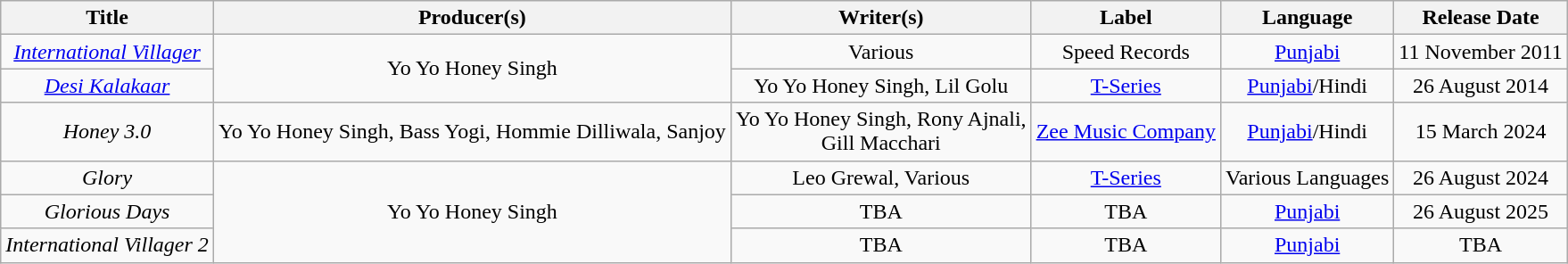<table class="wikitable plainrowheaders"style="text-align:center;">
<tr>
<th scope="col">Title</th>
<th scope="col">Producer(s)</th>
<th>Writer(s)</th>
<th>Label</th>
<th>Language</th>
<th>Release Date</th>
</tr>
<tr>
<td><em><a href='#'>International Villager</a></em></td>
<td rowspan="2">Yo Yo Honey Singh</td>
<td>Various</td>
<td>Speed Records</td>
<td><a href='#'>Punjabi</a></td>
<td>11 November 2011</td>
</tr>
<tr>
<td><em><a href='#'>Desi Kalakaar</a></em></td>
<td>Yo Yo Honey Singh, Lil Golu</td>
<td><a href='#'>T-Series</a></td>
<td><a href='#'>Punjabi</a>/Hindi</td>
<td>26 August 2014</td>
</tr>
<tr>
<td><em>Honey 3.0</em></td>
<td>Yo Yo Honey Singh, Bass Yogi, Hommie Dilliwala, Sanjoy</td>
<td>Yo Yo Honey Singh, Rony Ajnali,<br>Gill Macchari</td>
<td><a href='#'>Zee Music Company</a></td>
<td><a href='#'>Punjabi</a>/Hindi</td>
<td>15 March 2024</td>
</tr>
<tr>
<td><em>Glory</em></td>
<td rowspan="3">Yo Yo Honey Singh</td>
<td>Leo Grewal, Various</td>
<td><a href='#'>T-Series</a></td>
<td>Various Languages</td>
<td>26 August 2024</td>
</tr>
<tr>
<td><em>Glorious Days</em></td>
<td>TBA</td>
<td>TBA</td>
<td><a href='#'>Punjabi</a></td>
<td>26 August 2025</td>
</tr>
<tr>
<td><em>International Villager 2</em></td>
<td>TBA</td>
<td>TBA</td>
<td><a href='#'>Punjabi</a></td>
<td>TBA</td>
</tr>
</table>
